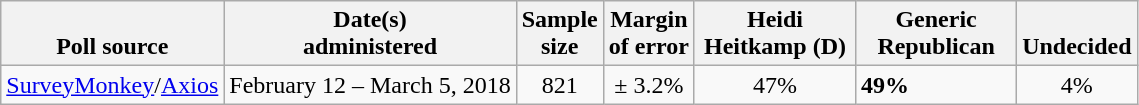<table class="wikitable">
<tr valign=bottom>
<th>Poll source</th>
<th>Date(s)<br>administered</th>
<th>Sample<br>size</th>
<th>Margin<br>of error</th>
<th style="width:100px;">Heidi<br>Heitkamp (D)</th>
<th style="width:100px;">Generic<br>Republican</th>
<th>Undecided</th>
</tr>
<tr>
<td><a href='#'>SurveyMonkey</a>/<a href='#'>Axios</a></td>
<td align=center>February 12 – March 5, 2018</td>
<td align=center>821</td>
<td align=center>± 3.2%</td>
<td align=center>47%</td>
<td><strong>49%</strong></td>
<td align=center>4%</td>
</tr>
</table>
